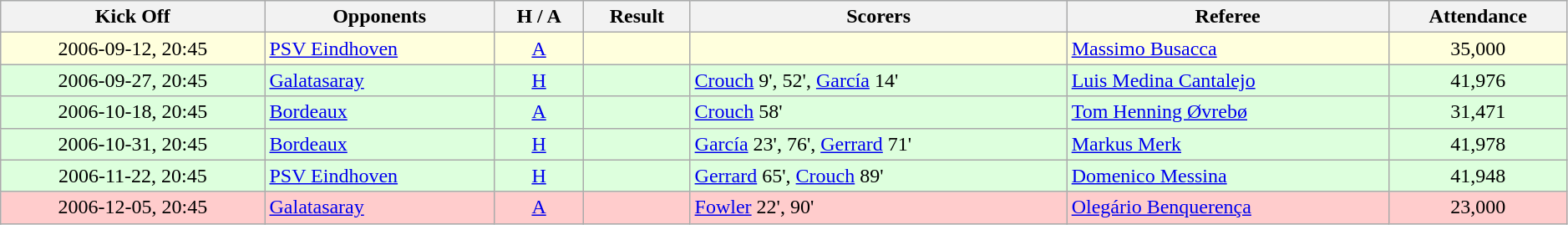<table class="wikitable" style="width:99%;">
<tr style="background:#f0f6ff;">
<th>Kick Off</th>
<th>Opponents</th>
<th>H / A</th>
<th>Result</th>
<th>Scorers</th>
<th>Referee</th>
<th>Attendance</th>
</tr>
<tr style="background:#ffd;">
<td align=center>2006-09-12, 20:45</td>
<td> <a href='#'>PSV Eindhoven</a></td>
<td align=center><a href='#'>A</a></td>
<td align=center></td>
<td></td>
<td> <a href='#'>Massimo Busacca</a></td>
<td align=center>35,000</td>
</tr>
<tr style="background:#dfd;">
<td align=center>2006-09-27, 20:45</td>
<td> <a href='#'>Galatasaray</a></td>
<td align=center><a href='#'>H</a></td>
<td align=center></td>
<td><a href='#'>Crouch</a> 9', 52', <a href='#'>García</a> 14'</td>
<td> <a href='#'>Luis Medina Cantalejo</a></td>
<td align=center>41,976</td>
</tr>
<tr style="background:#dfd;">
<td align=center>2006-10-18, 20:45</td>
<td> <a href='#'>Bordeaux</a></td>
<td align=center><a href='#'>A</a></td>
<td align=center></td>
<td><a href='#'>Crouch</a> 58'</td>
<td> <a href='#'>Tom Henning Øvrebø</a></td>
<td align=center>31,471</td>
</tr>
<tr style="background:#dfd;">
<td align=center>2006-10-31, 20:45</td>
<td> <a href='#'>Bordeaux</a></td>
<td align=center><a href='#'>H</a></td>
<td align=center></td>
<td><a href='#'>García</a> 23', 76', <a href='#'>Gerrard</a> 71'</td>
<td> <a href='#'>Markus Merk</a></td>
<td align=center>41,978</td>
</tr>
<tr style="background:#dfd;">
<td align=center>2006-11-22, 20:45</td>
<td> <a href='#'>PSV Eindhoven</a></td>
<td align=center><a href='#'>H</a></td>
<td align=center></td>
<td><a href='#'>Gerrard</a> 65', <a href='#'>Crouch</a> 89'</td>
<td> <a href='#'>Domenico Messina</a></td>
<td align=center>41,948</td>
</tr>
<tr style="background:#fcc;">
<td align=center>2006-12-05, 20:45</td>
<td> <a href='#'>Galatasaray</a></td>
<td align=center><a href='#'>A</a></td>
<td align=center></td>
<td><a href='#'>Fowler</a> 22', 90'</td>
<td> <a href='#'>Olegário Benquerença</a></td>
<td align=center>23,000</td>
</tr>
</table>
